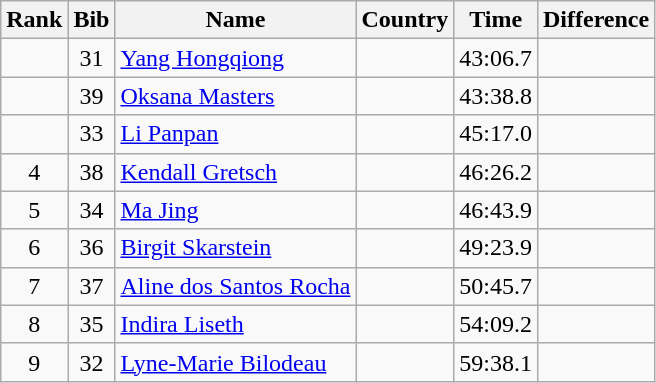<table class="wikitable sortable" style="text-align:center">
<tr>
<th>Rank</th>
<th>Bib</th>
<th>Name</th>
<th>Country</th>
<th>Time</th>
<th>Difference</th>
</tr>
<tr>
<td></td>
<td>31</td>
<td align="left"><a href='#'>Yang Hongqiong</a></td>
<td align="left"></td>
<td>43:06.7</td>
<td></td>
</tr>
<tr>
<td></td>
<td>39</td>
<td align="left"><a href='#'>Oksana Masters</a></td>
<td align="left"></td>
<td>43:38.8</td>
<td></td>
</tr>
<tr>
<td></td>
<td>33</td>
<td align="left"><a href='#'>Li Panpan</a></td>
<td align="left"></td>
<td>45:17.0</td>
<td></td>
</tr>
<tr>
<td>4</td>
<td>38</td>
<td align="left"><a href='#'>Kendall Gretsch</a></td>
<td align="left"></td>
<td>46:26.2</td>
<td></td>
</tr>
<tr>
<td>5</td>
<td>34</td>
<td align="left"><a href='#'>Ma Jing</a></td>
<td align="left"></td>
<td>46:43.9</td>
<td></td>
</tr>
<tr>
<td>6</td>
<td>36</td>
<td align="left"><a href='#'>Birgit Skarstein</a></td>
<td align="left"></td>
<td>49:23.9</td>
<td></td>
</tr>
<tr>
<td>7</td>
<td>37</td>
<td align="left"><a href='#'>Aline dos Santos Rocha</a></td>
<td align="left"></td>
<td>50:45.7</td>
<td></td>
</tr>
<tr>
<td>8</td>
<td>35</td>
<td align="left"><a href='#'>Indira Liseth</a></td>
<td align="left"></td>
<td>54:09.2</td>
<td></td>
</tr>
<tr>
<td>9</td>
<td>32</td>
<td align="left"><a href='#'>Lyne-Marie Bilodeau</a></td>
<td align="left"></td>
<td>59:38.1</td>
<td></td>
</tr>
</table>
